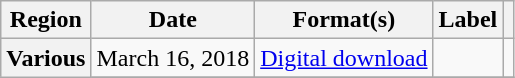<table class="wikitable plainrowheaders">
<tr>
<th scope="col">Region</th>
<th scope="col">Date</th>
<th scope="col">Format(s)</th>
<th scope="col">Label</th>
<th scope="col"></th>
</tr>
<tr>
<th scope="row" rowspan="2">Various</th>
<td>March 16, 2018</td>
<td><a href='#'>Digital download</a></td>
<td></td>
<td></td>
</tr>
<tr>
</tr>
</table>
